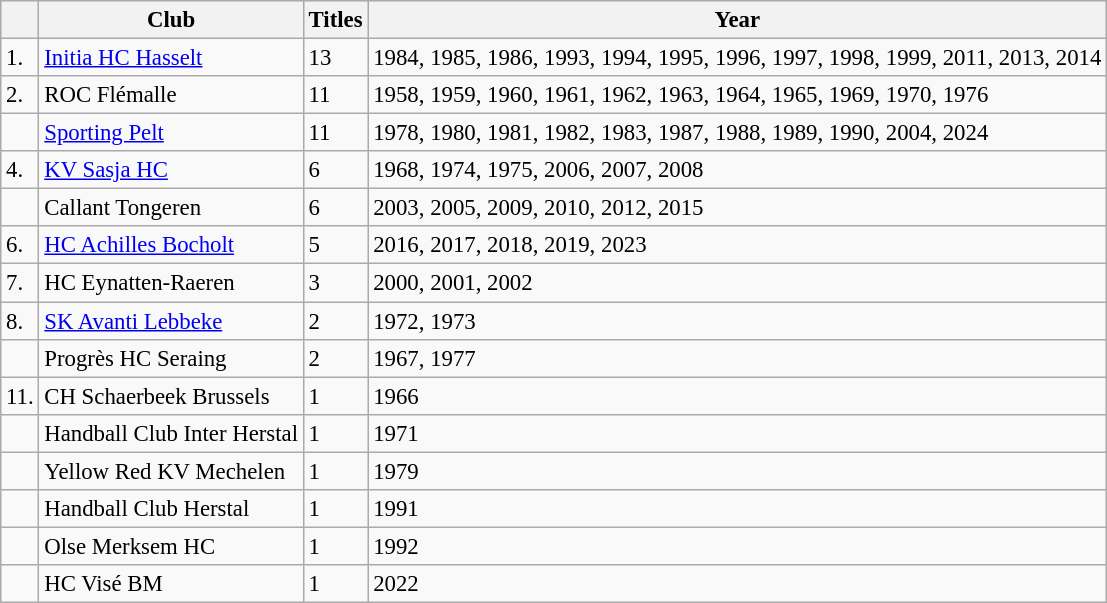<table class="wikitable sortable" style="font-size:95%;">
<tr style="background:#e9e9e9">
<th></th>
<th>Club</th>
<th>Titles</th>
<th>Year</th>
</tr>
<tr>
<td>1.</td>
<td><a href='#'>Initia HC Hasselt</a></td>
<td>13</td>
<td>1984, 1985, 1986, 1993, 1994, 1995, 1996, 1997, 1998, 1999, 2011, 2013, 2014</td>
</tr>
<tr>
<td>2.</td>
<td>ROC Flémalle</td>
<td>11</td>
<td>1958, 1959, 1960, 1961, 1962, 1963, 1964, 1965, 1969, 1970, 1976</td>
</tr>
<tr>
<td></td>
<td><a href='#'>Sporting Pelt</a></td>
<td>11</td>
<td>1978, 1980, 1981, 1982, 1983, 1987, 1988, 1989, 1990, 2004, 2024</td>
</tr>
<tr>
<td>4.</td>
<td><a href='#'>KV Sasja HC</a></td>
<td>6</td>
<td>1968, 1974, 1975, 2006, 2007, 2008</td>
</tr>
<tr>
<td></td>
<td>Callant Tongeren</td>
<td>6</td>
<td>2003, 2005, 2009, 2010, 2012, 2015</td>
</tr>
<tr>
<td>6.</td>
<td><a href='#'>HC Achilles Bocholt</a></td>
<td>5</td>
<td>2016, 2017, 2018, 2019, 2023</td>
</tr>
<tr>
<td>7.</td>
<td>HC Eynatten-Raeren</td>
<td>3</td>
<td>2000, 2001, 2002</td>
</tr>
<tr>
<td>8.</td>
<td><a href='#'>SK Avanti Lebbeke</a></td>
<td>2</td>
<td>1972, 1973</td>
</tr>
<tr>
<td></td>
<td>Progrès HC Seraing</td>
<td>2</td>
<td>1967, 1977</td>
</tr>
<tr>
<td>11.</td>
<td>CH Schaerbeek Brussels</td>
<td>1</td>
<td>1966</td>
</tr>
<tr>
<td></td>
<td>Handball Club Inter Herstal</td>
<td>1</td>
<td>1971</td>
</tr>
<tr>
<td></td>
<td>Yellow Red KV Mechelen</td>
<td>1</td>
<td>1979</td>
</tr>
<tr>
<td></td>
<td>Handball Club Herstal</td>
<td>1</td>
<td>1991</td>
</tr>
<tr>
<td></td>
<td>Olse Merksem HC</td>
<td>1</td>
<td>1992</td>
</tr>
<tr>
<td></td>
<td>HC Visé BM</td>
<td>1</td>
<td>2022</td>
</tr>
</table>
